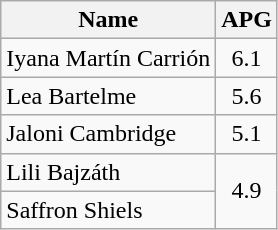<table class="wikitable">
<tr>
<th>Name</th>
<th>APG</th>
</tr>
<tr>
<td> Iyana Martín Carrión</td>
<td align=center>6.1</td>
</tr>
<tr>
<td> Lea Bartelme</td>
<td align=center>5.6</td>
</tr>
<tr>
<td> Jaloni Cambridge</td>
<td align=center>5.1</td>
</tr>
<tr>
<td> Lili Bajzáth</td>
<td align=center rowspan=2>4.9</td>
</tr>
<tr>
<td> Saffron Shiels</td>
</tr>
</table>
